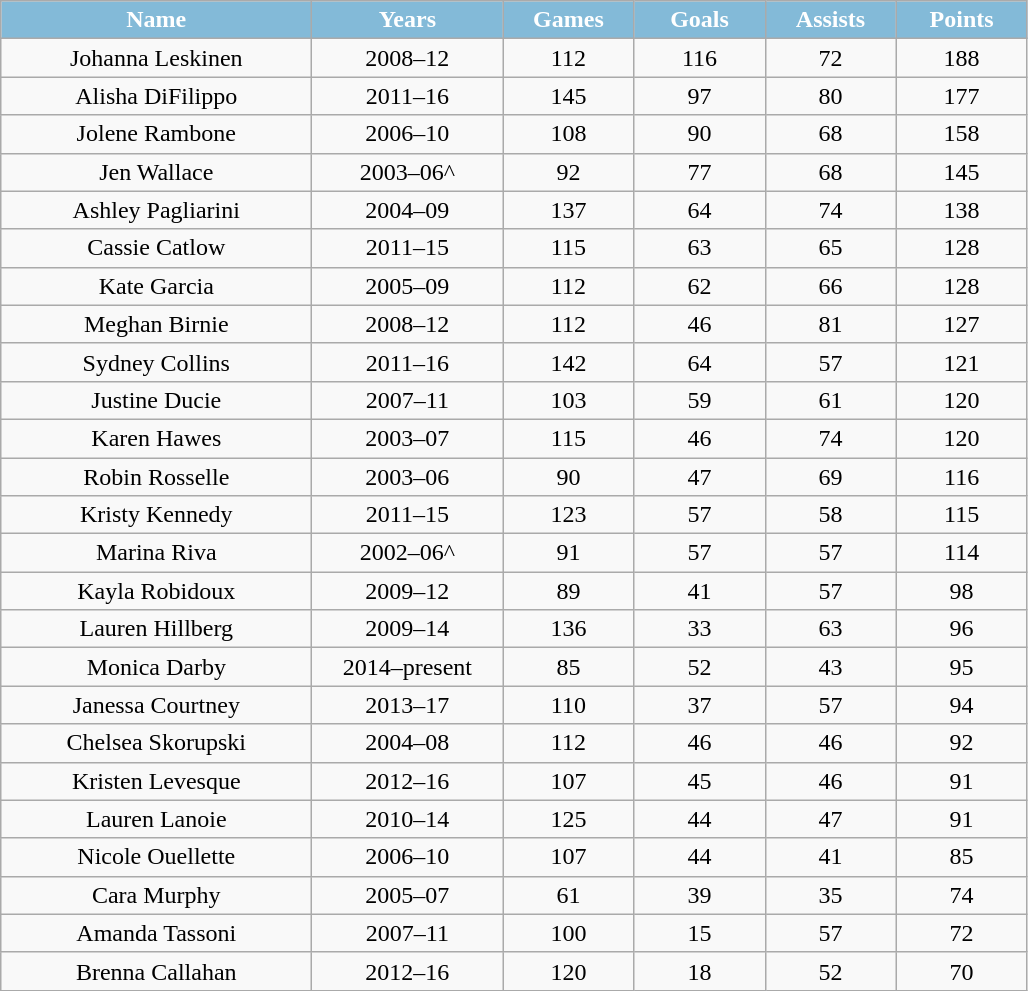<table class="wikitable">
<tr align="center"  style=" background:#83bad8; color:#ffffff;">
<td ! scope="col" width="200px"><strong>Name</strong></td>
<td ! scope="col" width="120px"><strong>Years</strong></td>
<td ! scope="col" width="80px"><strong>Games</strong></td>
<td ! scope="col" width="80px"><strong>Goals</strong></td>
<td ! scope="col" width="80px"><strong>Assists</strong></td>
<td ! scope="col" width="80px"><strong>Points</strong></td>
</tr>
<tr align="center" bgcolor="">
<td>Johanna Leskinen</td>
<td>2008–12</td>
<td>112</td>
<td>116</td>
<td>72</td>
<td>188</td>
</tr>
<tr align="center" bgcolor="">
<td>Alisha DiFilippo</td>
<td>2011–16</td>
<td>145</td>
<td>97</td>
<td>80</td>
<td>177</td>
</tr>
<tr align="center" bgcolor="">
<td>Jolene Rambone</td>
<td>2006–10</td>
<td>108</td>
<td>90</td>
<td>68</td>
<td>158</td>
</tr>
<tr align="center" bgcolor="">
<td>Jen Wallace</td>
<td>2003–06^</td>
<td>92</td>
<td>77</td>
<td>68</td>
<td>145</td>
</tr>
<tr align="center" bgcolor="">
<td>Ashley Pagliarini</td>
<td>2004–09</td>
<td>137</td>
<td>64</td>
<td>74</td>
<td>138</td>
</tr>
<tr align="center" bgcolor="">
<td>Cassie Catlow</td>
<td>2011–15</td>
<td>115</td>
<td>63</td>
<td>65</td>
<td>128</td>
</tr>
<tr align="center" bgcolor="">
<td>Kate Garcia</td>
<td>2005–09</td>
<td>112</td>
<td>62</td>
<td>66</td>
<td>128</td>
</tr>
<tr align="center" bgcolor="">
<td>Meghan Birnie</td>
<td>2008–12</td>
<td>112</td>
<td>46</td>
<td>81</td>
<td>127</td>
</tr>
<tr align="center" bgcolor="">
<td>Sydney Collins</td>
<td>2011–16</td>
<td>142</td>
<td>64</td>
<td>57</td>
<td>121</td>
</tr>
<tr align="center" bgcolor="">
<td>Justine Ducie</td>
<td>2007–11</td>
<td>103</td>
<td>59</td>
<td>61</td>
<td>120</td>
</tr>
<tr align="center" bgcolor="">
<td>Karen Hawes</td>
<td>2003–07</td>
<td>115</td>
<td>46</td>
<td>74</td>
<td>120</td>
</tr>
<tr align="center" bgcolor="">
<td>Robin Rosselle</td>
<td>2003–06</td>
<td>90</td>
<td>47</td>
<td>69</td>
<td>116</td>
</tr>
<tr align="center" bgcolor="">
<td>Kristy Kennedy</td>
<td>2011–15</td>
<td>123</td>
<td>57</td>
<td>58</td>
<td>115</td>
</tr>
<tr align="center" bgcolor="">
<td>Marina Riva</td>
<td>2002–06^</td>
<td>91</td>
<td>57</td>
<td>57</td>
<td>114</td>
</tr>
<tr align="center" bgcolor="">
<td>Kayla Robidoux</td>
<td>2009–12</td>
<td>89</td>
<td>41</td>
<td>57</td>
<td>98</td>
</tr>
<tr align="center" bgcolor="">
<td>Lauren Hillberg</td>
<td>2009–14</td>
<td>136</td>
<td>33</td>
<td>63</td>
<td>96</td>
</tr>
<tr align="center" bgcolor="">
<td>Monica Darby</td>
<td>2014–present</td>
<td>85</td>
<td>52</td>
<td>43</td>
<td>95</td>
</tr>
<tr align="center" bgcolor="">
<td>Janessa Courtney</td>
<td>2013–17</td>
<td>110</td>
<td>37</td>
<td>57</td>
<td>94</td>
</tr>
<tr align="center" bgcolor="">
<td>Chelsea Skorupski</td>
<td>2004–08</td>
<td>112</td>
<td>46</td>
<td>46</td>
<td>92</td>
</tr>
<tr align="center" bgcolor="">
<td>Kristen Levesque</td>
<td>2012–16</td>
<td>107</td>
<td>45</td>
<td>46</td>
<td>91</td>
</tr>
<tr align="center" bgcolor="">
<td>Lauren Lanoie</td>
<td>2010–14</td>
<td>125</td>
<td>44</td>
<td>47</td>
<td>91</td>
</tr>
<tr align="center" bgcolor="">
<td>Nicole Ouellette</td>
<td>2006–10</td>
<td>107</td>
<td>44</td>
<td>41</td>
<td>85</td>
</tr>
<tr align="center" bgcolor="">
<td>Cara Murphy</td>
<td>2005–07</td>
<td>61</td>
<td>39</td>
<td>35</td>
<td>74</td>
</tr>
<tr align="center" bgcolor="">
<td>Amanda Tassoni</td>
<td>2007–11</td>
<td>100</td>
<td>15</td>
<td>57</td>
<td>72</td>
</tr>
<tr align="center" bgcolor="">
<td>Brenna Callahan</td>
<td>2012–16</td>
<td>120</td>
<td>18</td>
<td>52</td>
<td>70</td>
</tr>
</table>
